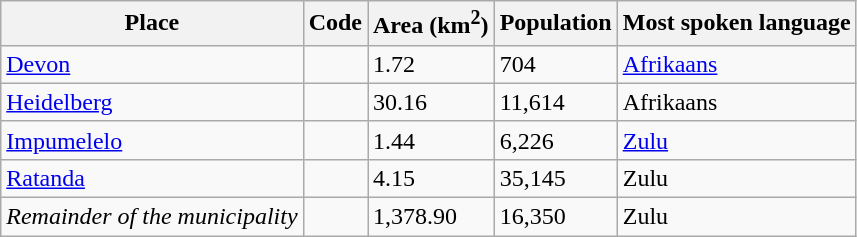<table class="wikitable sortable">
<tr>
<th>Place</th>
<th>Code</th>
<th>Area (km<sup>2</sup>)</th>
<th>Population</th>
<th>Most spoken language</th>
</tr>
<tr>
<td><a href='#'>Devon</a></td>
<td></td>
<td>1.72</td>
<td>704</td>
<td><a href='#'>Afrikaans</a></td>
</tr>
<tr>
<td><a href='#'>Heidelberg</a></td>
<td></td>
<td>30.16</td>
<td>11,614</td>
<td>Afrikaans</td>
</tr>
<tr>
<td><a href='#'>Impumelelo</a></td>
<td></td>
<td>1.44</td>
<td>6,226</td>
<td><a href='#'>Zulu</a></td>
</tr>
<tr>
<td><a href='#'>Ratanda</a></td>
<td></td>
<td>4.15</td>
<td>35,145</td>
<td>Zulu</td>
</tr>
<tr>
<td><em>Remainder of the municipality</em></td>
<td></td>
<td>1,378.90</td>
<td>16,350</td>
<td>Zulu</td>
</tr>
</table>
